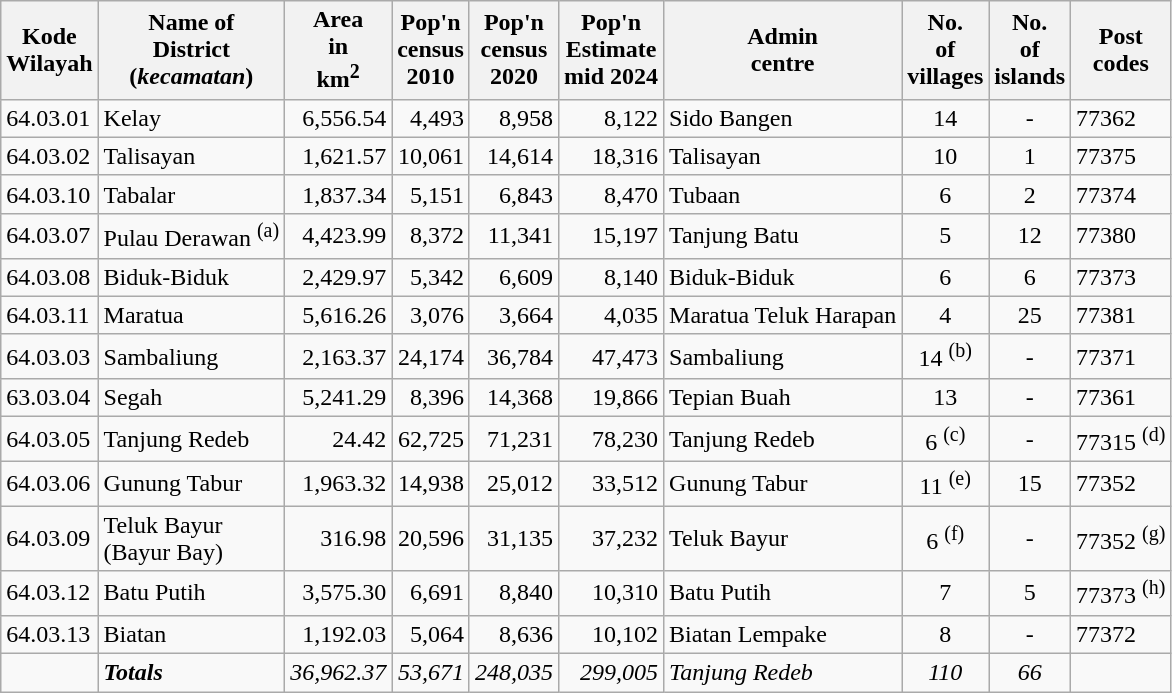<table class="sortable wikitable">
<tr>
<th>Kode <br>Wilayah</th>
<th>Name of<br>District <br> (<em>kecamatan</em>)</th>
<th>Area <br>in<br> km<sup>2</sup></th>
<th>Pop'n<br>census<br>2010</th>
<th>Pop'n<br>census<br>2020</th>
<th>Pop'n<br>Estimate<br>mid 2024</th>
<th>Admin<br>centre</th>
<th>No.<br> of <br>villages</th>
<th>No. <br>of <br>islands</th>
<th>Post<br>codes</th>
</tr>
<tr>
<td>64.03.01</td>
<td>Kelay</td>
<td align="right">6,556.54</td>
<td align="right">4,493</td>
<td align="right">8,958</td>
<td align="right">8,122</td>
<td>Sido Bangen</td>
<td align="center">14</td>
<td align="center">-</td>
<td>77362</td>
</tr>
<tr>
<td>64.03.02</td>
<td>Talisayan</td>
<td align="right">1,621.57</td>
<td align="right">10,061</td>
<td align="right">14,614</td>
<td align="right">18,316</td>
<td>Talisayan</td>
<td align="center">10</td>
<td align="center">1</td>
<td>77375</td>
</tr>
<tr>
<td>64.03.10</td>
<td>Tabalar</td>
<td align="right">1,837.34</td>
<td align="right">5,151</td>
<td align="right">6,843</td>
<td align="right">8,470</td>
<td>Tubaan</td>
<td align="center">6</td>
<td align="center">2</td>
<td>77374</td>
</tr>
<tr>
<td>64.03.07</td>
<td>Pulau Derawan <sup>(a)</sup></td>
<td align="right">4,423.99</td>
<td align="right">8,372</td>
<td align="right">11,341</td>
<td align="right">15,197</td>
<td>Tanjung Batu</td>
<td align="center">5</td>
<td align="center">12</td>
<td>77380</td>
</tr>
<tr>
<td>64.03.08</td>
<td>Biduk-Biduk</td>
<td align="right">2,429.97</td>
<td align="right">5,342</td>
<td align="right">6,609</td>
<td align="right">8,140</td>
<td>Biduk-Biduk</td>
<td align="center">6</td>
<td align="center">6</td>
<td>77373</td>
</tr>
<tr>
<td>64.03.11</td>
<td>Maratua</td>
<td align="right">5,616.26</td>
<td align="right">3,076</td>
<td align="right">3,664</td>
<td align="right">4,035</td>
<td>Maratua Teluk Harapan</td>
<td align="center">4</td>
<td align="center">25</td>
<td>77381</td>
</tr>
<tr>
<td>64.03.03</td>
<td>Sambaliung</td>
<td align="right">2,163.37</td>
<td align="right">24,174</td>
<td align="right">36,784</td>
<td align="right">47,473</td>
<td>Sambaliung</td>
<td align="center">14 <sup>(b)</sup></td>
<td align="center">-</td>
<td>77371</td>
</tr>
<tr>
<td>63.03.04</td>
<td>Segah</td>
<td align="right">5,241.29</td>
<td align="right">8,396</td>
<td align="right">14,368</td>
<td align="right">19,866</td>
<td>Tepian Buah</td>
<td align="center">13</td>
<td align="center">-</td>
<td>77361</td>
</tr>
<tr>
<td>64.03.05</td>
<td>Tanjung Redeb</td>
<td align="right">24.42</td>
<td align="right">62,725</td>
<td align="right">71,231</td>
<td align="right">78,230</td>
<td>Tanjung Redeb</td>
<td align="center">6 <sup>(c)</sup></td>
<td align="center">-</td>
<td>77315 <sup>(d)</sup></td>
</tr>
<tr>
<td>64.03.06</td>
<td>Gunung Tabur</td>
<td align="right">1,963.32</td>
<td align="right">14,938</td>
<td align="right">25,012</td>
<td align="right">33,512</td>
<td>Gunung Tabur</td>
<td align="center">11 <sup>(e)</sup></td>
<td align="center">15</td>
<td>77352</td>
</tr>
<tr>
<td>64.03.09</td>
<td>Teluk Bayur <br>(Bayur Bay)</td>
<td align="right">316.98</td>
<td align="right">20,596</td>
<td align="right">31,135</td>
<td align="right">37,232</td>
<td>Teluk Bayur</td>
<td align="center">6 <sup>(f)</sup></td>
<td align="center">-</td>
<td>77352 <sup>(g)</sup></td>
</tr>
<tr>
<td>64.03.12</td>
<td>Batu Putih</td>
<td align="right">3,575.30</td>
<td align="right">6,691</td>
<td align="right">8,840</td>
<td align="right">10,310</td>
<td>Batu Putih</td>
<td align="center">7</td>
<td align="center">5</td>
<td>77373 <sup>(h)</sup></td>
</tr>
<tr>
<td>64.03.13</td>
<td>Biatan</td>
<td align="right">1,192.03</td>
<td align="right">5,064</td>
<td align="right">8,636</td>
<td align="right">10,102</td>
<td>Biatan Lempake</td>
<td align="center">8</td>
<td align="center">-</td>
<td>77372</td>
</tr>
<tr>
<td></td>
<td><strong><em>Totals</em></strong></td>
<td align="right"><em>36,962.37</em></td>
<td align="right"><em>53,671</em></td>
<td align="right"><em>248,035</em></td>
<td align="right"><em>299,005</em></td>
<td><em>Tanjung Redeb</em></td>
<td align="center"><em>110</em></td>
<td align="center"><em>66</em></td>
<td></td>
</tr>
</table>
